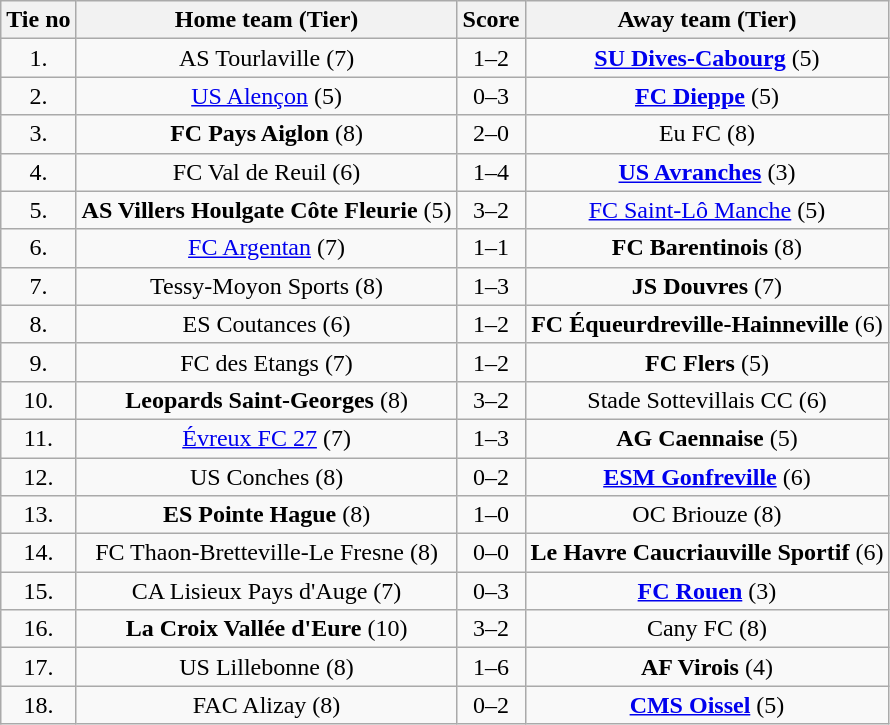<table class="wikitable" style="text-align: center">
<tr>
<th>Tie no</th>
<th>Home team (Tier)</th>
<th>Score</th>
<th>Away team (Tier)</th>
</tr>
<tr>
<td>1.</td>
<td>AS Tourlaville (7)</td>
<td>1–2</td>
<td><strong><a href='#'>SU Dives-Cabourg</a></strong> (5)</td>
</tr>
<tr>
<td>2.</td>
<td><a href='#'>US Alençon</a> (5)</td>
<td>0–3</td>
<td><strong><a href='#'>FC Dieppe</a></strong> (5)</td>
</tr>
<tr>
<td>3.</td>
<td><strong>FC Pays Aiglon</strong> (8)</td>
<td>2–0</td>
<td>Eu FC (8)</td>
</tr>
<tr>
<td>4.</td>
<td>FC Val de Reuil (6)</td>
<td>1–4</td>
<td><strong><a href='#'>US Avranches</a></strong> (3)</td>
</tr>
<tr>
<td>5.</td>
<td><strong>AS Villers Houlgate Côte Fleurie</strong> (5)</td>
<td>3–2</td>
<td><a href='#'>FC Saint-Lô Manche</a> (5)</td>
</tr>
<tr>
<td>6.</td>
<td><a href='#'>FC Argentan</a> (7)</td>
<td>1–1 </td>
<td><strong>FC Barentinois</strong> (8)</td>
</tr>
<tr>
<td>7.</td>
<td>Tessy-Moyon Sports (8)</td>
<td>1–3</td>
<td><strong>JS Douvres</strong> (7)</td>
</tr>
<tr>
<td>8.</td>
<td>ES Coutances (6)</td>
<td>1–2</td>
<td><strong>FC Équeurdreville-Hainneville</strong> (6)</td>
</tr>
<tr>
<td>9.</td>
<td>FC des Etangs (7)</td>
<td>1–2</td>
<td><strong>FC Flers</strong> (5)</td>
</tr>
<tr>
<td>10.</td>
<td><strong>Leopards Saint-Georges</strong> (8)</td>
<td>3–2</td>
<td>Stade Sottevillais CC (6)</td>
</tr>
<tr>
<td>11.</td>
<td><a href='#'>Évreux FC 27</a> (7)</td>
<td>1–3</td>
<td><strong>AG Caennaise</strong> (5)</td>
</tr>
<tr>
<td>12.</td>
<td>US Conches (8)</td>
<td>0–2</td>
<td><strong><a href='#'>ESM Gonfreville</a></strong> (6)</td>
</tr>
<tr>
<td>13.</td>
<td><strong>ES Pointe Hague</strong> (8)</td>
<td>1–0</td>
<td>OC Briouze (8)</td>
</tr>
<tr>
<td>14.</td>
<td>FC Thaon-Bretteville-Le Fresne (8)</td>
<td>0–0 </td>
<td><strong>Le Havre Caucriauville Sportif</strong> (6)</td>
</tr>
<tr>
<td>15.</td>
<td>CA Lisieux Pays d'Auge (7)</td>
<td>0–3</td>
<td><strong><a href='#'>FC Rouen</a></strong> (3)</td>
</tr>
<tr>
<td>16.</td>
<td><strong>La Croix Vallée d'Eure</strong> (10)</td>
<td>3–2</td>
<td>Cany FC (8)</td>
</tr>
<tr>
<td>17.</td>
<td>US Lillebonne (8)</td>
<td>1–6</td>
<td><strong>AF Virois</strong> (4)</td>
</tr>
<tr>
<td>18.</td>
<td>FAC Alizay (8)</td>
<td>0–2</td>
<td><strong><a href='#'>CMS Oissel</a></strong> (5)</td>
</tr>
</table>
